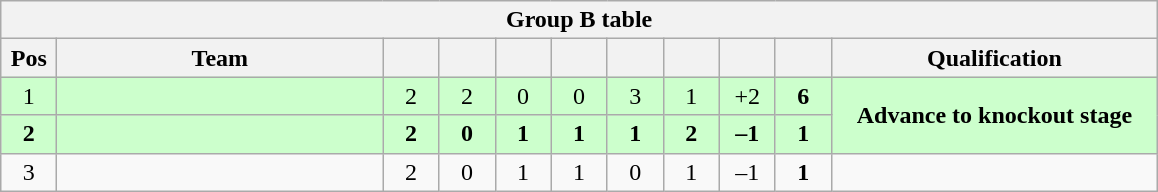<table class="wikitable" style="text-align: center;">
<tr>
<th colspan="11">Group B table</th>
</tr>
<tr>
<th width=30>Pos</th>
<th width="210">Team</th>
<th width=30></th>
<th width=30></th>
<th width=30></th>
<th width=30></th>
<th width=30></th>
<th width=30></th>
<th width=30></th>
<th width=30></th>
<th width=210>Qualification</th>
</tr>
<tr bgcolor=#ccffcc>
<td>1</td>
<td align="left"></td>
<td>2</td>
<td>2</td>
<td>0</td>
<td>0</td>
<td>3</td>
<td>1</td>
<td>+2</td>
<td><strong>6</strong></td>
<td rowspan="2"><strong>Advance to knockout stage</strong></td>
</tr>
<tr bgcolor=#ccffcc>
<td><strong>2</strong></td>
<td align="left"><strong></strong></td>
<td><strong>2</strong></td>
<td><strong>0</strong></td>
<td><strong>1</strong></td>
<td><strong>1</strong></td>
<td><strong>1</strong></td>
<td><strong>2</strong></td>
<td><strong>–1</strong></td>
<td><strong>1</strong></td>
</tr>
<tr>
<td>3</td>
<td align="left"></td>
<td>2</td>
<td>0</td>
<td>1</td>
<td>1</td>
<td>0</td>
<td>1</td>
<td>–1</td>
<td><strong>1</strong></td>
<td></td>
</tr>
</table>
